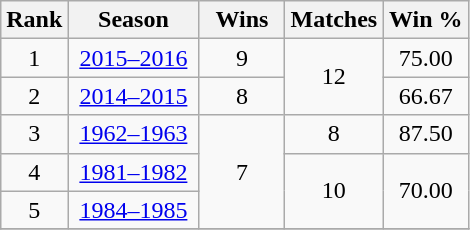<table class="wikitable sortable">
<tr>
<th>Rank</th>
<th width=80>Season</th>
<th width=50>Wins</th>
<th width=50>Matches</th>
<th width=50>Win %</th>
</tr>
<tr align=center>
<td>1</td>
<td><a href='#'>2015–2016</a></td>
<td>9</td>
<td rowspan=2>12</td>
<td>75.00</td>
</tr>
<tr align=center>
<td>2</td>
<td><a href='#'>2014–2015</a></td>
<td>8</td>
<td>66.67</td>
</tr>
<tr align=center>
<td>3</td>
<td><a href='#'>1962–1963</a></td>
<td rowspan=3>7</td>
<td>8</td>
<td>87.50</td>
</tr>
<tr align=center>
<td>4</td>
<td><a href='#'>1981–1982</a></td>
<td rowspan=2>10</td>
<td rowspan=2>70.00</td>
</tr>
<tr align=center>
<td>5</td>
<td><a href='#'>1984–1985</a></td>
</tr>
<tr align=center>
</tr>
</table>
